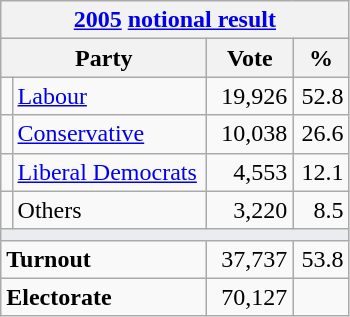<table class="wikitable">
<tr>
<th colspan="4"><a href='#'>2005</a> <a href='#'>notional result</a></th>
</tr>
<tr>
<th bgcolor="#DDDDFF" width="130px" colspan="2">Party</th>
<th bgcolor="#DDDDFF" width="50px">Vote</th>
<th bgcolor="#DDDDFF" width="30px">%</th>
</tr>
<tr>
<td></td>
<td><a href='#'>Labour</a></td>
<td align=right>19,926</td>
<td align=right>52.8</td>
</tr>
<tr>
<td></td>
<td><a href='#'>Conservative</a></td>
<td align=right>10,038</td>
<td align=right>26.6</td>
</tr>
<tr>
<td></td>
<td><a href='#'>Liberal Democrats</a></td>
<td align=right>4,553</td>
<td align=right>12.1</td>
</tr>
<tr>
<td></td>
<td>Others</td>
<td align=right>3,220</td>
<td align=right>8.5</td>
</tr>
<tr>
<td colspan="4" bgcolor="#EAECF0"></td>
</tr>
<tr>
<td colspan="2"><strong>Turnout</strong></td>
<td align=right>37,737</td>
<td align=right>53.8</td>
</tr>
<tr>
<td colspan="2"><strong>Electorate</strong></td>
<td align=right>70,127</td>
</tr>
</table>
